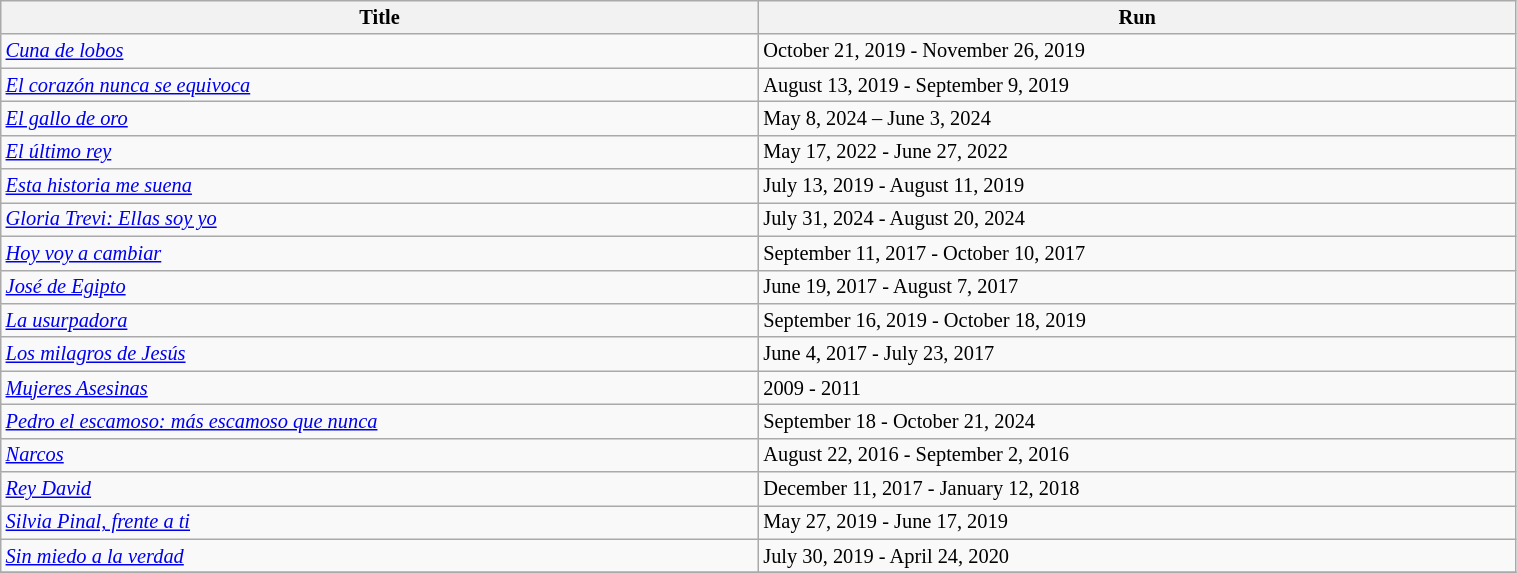<table class="wikitable sortable" style="width:80%; font-size:85%;">
<tr>
<th style="width:20%;">Title</th>
<th style="width:20%;">Run</th>
</tr>
<tr>
<td><em><a href='#'>Cuna de lobos</a></em></td>
<td>October 21, 2019 - November 26, 2019</td>
</tr>
<tr>
<td><em><a href='#'>El corazón nunca se equivoca</a></em></td>
<td>August 13, 2019 - September 9, 2019</td>
</tr>
<tr>
<td><em><a href='#'>El gallo de oro</a></em></td>
<td>May 8, 2024 – June 3, 2024</td>
</tr>
<tr>
<td><em><a href='#'>El último rey</a></em></td>
<td>May 17, 2022 - June 27, 2022</td>
</tr>
<tr>
<td><em><a href='#'>Esta historia me suena</a></em></td>
<td>July 13, 2019 - August 11, 2019</td>
</tr>
<tr>
<td><em><a href='#'>Gloria Trevi: Ellas soy yo</a></em></td>
<td>July 31, 2024 - August 20, 2024</td>
</tr>
<tr>
<td><em><a href='#'>Hoy voy a cambiar</a></em></td>
<td>September 11, 2017 - October 10, 2017</td>
</tr>
<tr>
<td><em><a href='#'>José de Egipto</a></em></td>
<td>June 19, 2017 - August 7, 2017</td>
</tr>
<tr>
<td><em><a href='#'>La usurpadora</a></em></td>
<td>September 16, 2019 - October 18, 2019</td>
</tr>
<tr>
<td><em><a href='#'>Los milagros de Jesús</a></em></td>
<td>June 4, 2017 - July 23, 2017</td>
</tr>
<tr>
<td><em><a href='#'>Mujeres Asesinas</a></em></td>
<td>2009 - 2011</td>
</tr>
<tr>
<td><em><a href='#'>Pedro el escamoso: más escamoso que nunca</a></em></td>
<td>September 18 - October 21, 2024</td>
</tr>
<tr>
<td><em><a href='#'>Narcos</a></em></td>
<td>August 22, 2016 - September 2, 2016</td>
</tr>
<tr>
<td><em><a href='#'>Rey David</a></em></td>
<td>December 11, 2017 - January 12, 2018</td>
</tr>
<tr>
<td><em><a href='#'>Silvia Pinal, frente a ti</a></em></td>
<td>May 27, 2019 - June 17, 2019</td>
</tr>
<tr>
<td><em><a href='#'>Sin miedo a la verdad</a></em></td>
<td>July 30, 2019 - April 24, 2020</td>
</tr>
<tr>
</tr>
</table>
